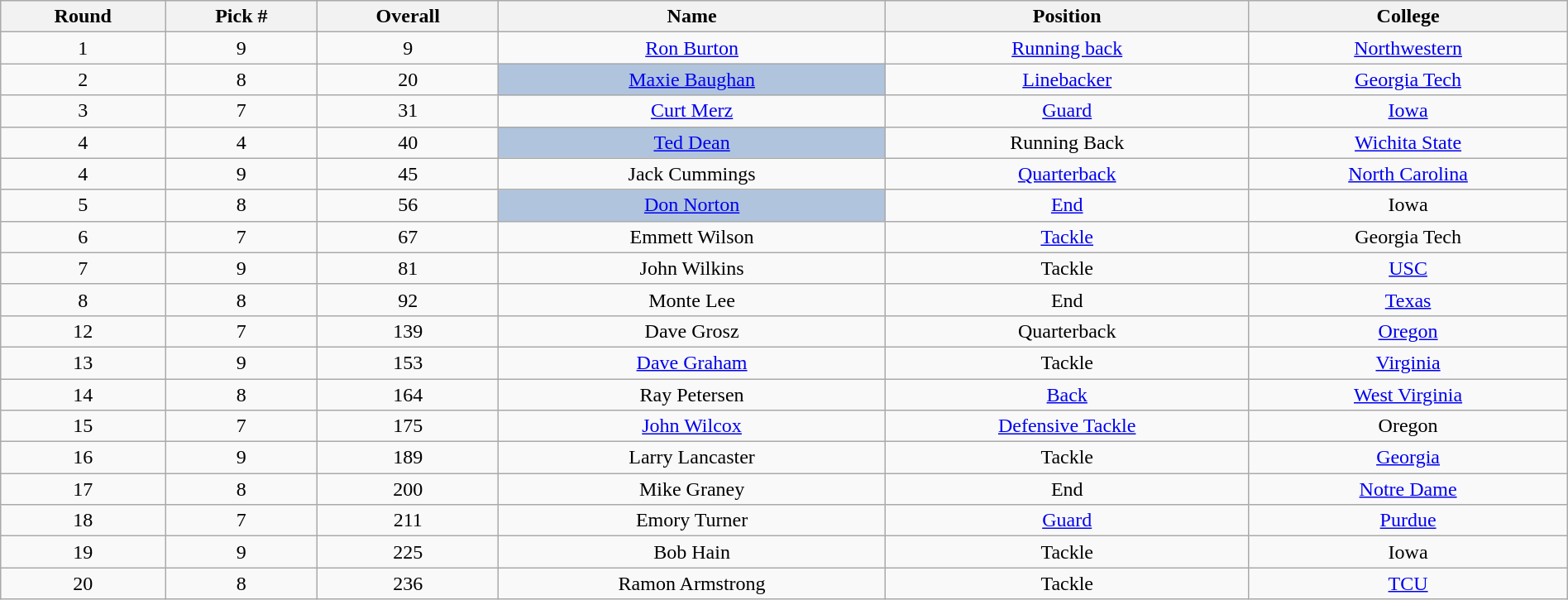<table class="wikitable sortable sortable" style="width: 100%; text-align:center">
<tr>
<th>Round</th>
<th>Pick #</th>
<th>Overall</th>
<th>Name</th>
<th>Position</th>
<th>College</th>
</tr>
<tr>
<td>1</td>
<td>9</td>
<td>9</td>
<td><a href='#'>Ron Burton</a></td>
<td><a href='#'>Running back</a></td>
<td><a href='#'>Northwestern</a></td>
</tr>
<tr>
<td>2</td>
<td>8</td>
<td>20</td>
<td bgcolor=lightsteelblue><a href='#'>Maxie Baughan</a></td>
<td><a href='#'>Linebacker</a></td>
<td><a href='#'>Georgia Tech</a></td>
</tr>
<tr>
<td>3</td>
<td>7</td>
<td>31</td>
<td><a href='#'>Curt Merz</a></td>
<td><a href='#'>Guard</a></td>
<td><a href='#'>Iowa</a></td>
</tr>
<tr>
<td>4</td>
<td>4</td>
<td>40</td>
<td bgcolor=lightsteelblue><a href='#'>Ted Dean</a></td>
<td>Running Back</td>
<td><a href='#'>Wichita State</a></td>
</tr>
<tr>
<td>4</td>
<td>9</td>
<td>45</td>
<td>Jack Cummings</td>
<td><a href='#'>Quarterback</a></td>
<td><a href='#'>North Carolina</a></td>
</tr>
<tr>
<td>5</td>
<td>8</td>
<td>56</td>
<td bgcolor=lightsteelblue><a href='#'>Don Norton</a></td>
<td><a href='#'>End</a></td>
<td>Iowa</td>
</tr>
<tr>
<td>6</td>
<td>7</td>
<td>67</td>
<td>Emmett Wilson</td>
<td><a href='#'>Tackle</a></td>
<td>Georgia Tech</td>
</tr>
<tr>
<td>7</td>
<td>9</td>
<td>81</td>
<td>John Wilkins</td>
<td>Tackle</td>
<td><a href='#'>USC</a></td>
</tr>
<tr>
<td>8</td>
<td>8</td>
<td>92</td>
<td>Monte Lee</td>
<td>End</td>
<td><a href='#'>Texas</a></td>
</tr>
<tr>
<td>12</td>
<td>7</td>
<td>139</td>
<td>Dave Grosz</td>
<td>Quarterback</td>
<td><a href='#'>Oregon</a></td>
</tr>
<tr>
<td>13</td>
<td>9</td>
<td>153</td>
<td><a href='#'>Dave Graham</a></td>
<td>Tackle</td>
<td><a href='#'>Virginia</a></td>
</tr>
<tr>
<td>14</td>
<td>8</td>
<td>164</td>
<td>Ray Petersen</td>
<td><a href='#'>Back</a></td>
<td><a href='#'>West Virginia</a></td>
</tr>
<tr>
<td>15</td>
<td>7</td>
<td>175</td>
<td><a href='#'>John Wilcox</a></td>
<td><a href='#'>Defensive Tackle</a></td>
<td>Oregon</td>
</tr>
<tr>
<td>16</td>
<td>9</td>
<td>189</td>
<td>Larry Lancaster</td>
<td>Tackle</td>
<td><a href='#'>Georgia</a></td>
</tr>
<tr>
<td>17</td>
<td>8</td>
<td>200</td>
<td>Mike Graney</td>
<td>End</td>
<td><a href='#'>Notre Dame</a></td>
</tr>
<tr>
<td>18</td>
<td>7</td>
<td>211</td>
<td>Emory Turner</td>
<td><a href='#'>Guard</a></td>
<td><a href='#'>Purdue</a></td>
</tr>
<tr>
<td>19</td>
<td>9</td>
<td>225</td>
<td>Bob Hain</td>
<td>Tackle</td>
<td>Iowa</td>
</tr>
<tr>
<td>20</td>
<td>8</td>
<td>236</td>
<td>Ramon Armstrong</td>
<td>Tackle</td>
<td><a href='#'>TCU</a></td>
</tr>
</table>
